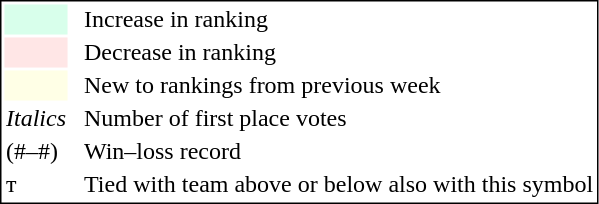<table style="border:1px solid black;">
<tr>
<td style="background:#D8FFEB; width:20px;"></td>
<td> </td>
<td>Increase in ranking</td>
</tr>
<tr>
<td style="background:#FFE6E6; width:20px;"></td>
<td> </td>
<td>Decrease in ranking</td>
</tr>
<tr>
<td style="background:#FFFFE6; width:20px;"></td>
<td> </td>
<td>New to rankings from previous week</td>
</tr>
<tr>
<td><em>Italics</em></td>
<td> </td>
<td>Number of first place votes</td>
</tr>
<tr>
<td>(#–#)</td>
<td> </td>
<td>Win–loss record</td>
</tr>
<tr>
<td>т</td>
<td></td>
<td>Tied with team above or below also with this symbol</td>
</tr>
</table>
